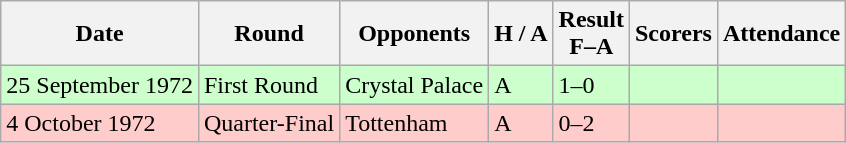<table class="wikitable">
<tr>
<th>Date</th>
<th>Round</th>
<th>Opponents</th>
<th>H / A</th>
<th>Result<br>F–A</th>
<th>Scorers</th>
<th>Attendance</th>
</tr>
<tr bgcolor="#ccffcc">
<td>25 September 1972</td>
<td>First Round</td>
<td>Crystal Palace</td>
<td>A</td>
<td>1–0</td>
<td></td>
<td></td>
</tr>
<tr bgcolor="#ffcccc">
<td>4 October 1972</td>
<td>Quarter-Final</td>
<td>Tottenham</td>
<td>A</td>
<td>0–2</td>
<td></td>
<td></td>
</tr>
</table>
